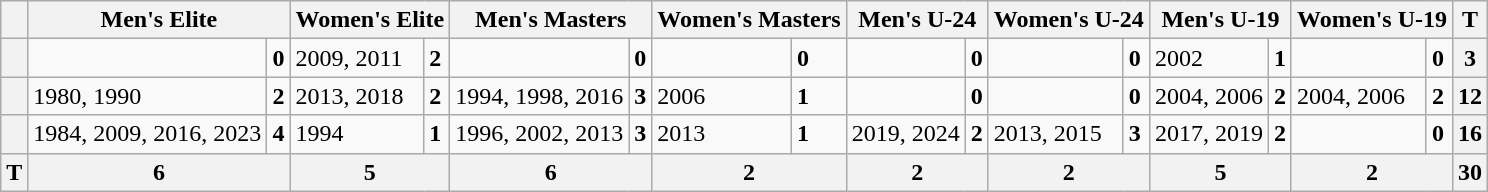<table class="wikitable">
<tr>
<th></th>
<th colspan="2">Men's Elite</th>
<th colspan="2">Women's Elite</th>
<th colspan="2">Men's Masters</th>
<th colspan="2">Women's Masters</th>
<th colspan="2">Men's U-24</th>
<th colspan="2">Women's U-24</th>
<th colspan="2">Men's U-19</th>
<th colspan="2">Women's U-19</th>
<th>T</th>
</tr>
<tr>
<th></th>
<td></td>
<td><strong>0</strong></td>
<td>2009, 2011</td>
<td><strong>2</strong></td>
<td></td>
<td><strong>0</strong></td>
<td></td>
<td><strong>0</strong></td>
<td></td>
<td><strong>0</strong></td>
<td></td>
<td><strong>0</strong></td>
<td>2002</td>
<td><strong>1</strong></td>
<td></td>
<td><strong>0</strong></td>
<th>3</th>
</tr>
<tr>
<th></th>
<td>1980, 1990</td>
<td><strong>2</strong></td>
<td>2013, 2018</td>
<td><strong>2</strong></td>
<td>1994, 1998, 2016</td>
<td><strong>3</strong></td>
<td>2006</td>
<td><strong>1</strong></td>
<td></td>
<td><strong>0</strong></td>
<td></td>
<td><strong>0</strong></td>
<td>2004, 2006</td>
<td><strong>2</strong></td>
<td>2004, 2006</td>
<td><strong>2</strong></td>
<th>12</th>
</tr>
<tr>
<th></th>
<td>1984, 2009, 2016, 2023</td>
<td><strong>4</strong></td>
<td>1994</td>
<td><strong>1</strong></td>
<td>1996, 2002, 2013</td>
<td><strong>3</strong></td>
<td>2013</td>
<td><strong>1</strong></td>
<td>2019, 2024</td>
<td><strong>2</strong></td>
<td>2013, 2015</td>
<td><strong>3</strong></td>
<td>2017, 2019</td>
<td><strong>2</strong></td>
<td></td>
<td><strong>0</strong></td>
<th>16</th>
</tr>
<tr>
<th>T</th>
<th colspan="2">6</th>
<th colspan="2">5</th>
<th colspan="2">6</th>
<th colspan="2">2</th>
<th colspan="2">2</th>
<th colspan="2">2</th>
<th colspan="2">5</th>
<th colspan="2">2</th>
<th>30</th>
</tr>
</table>
